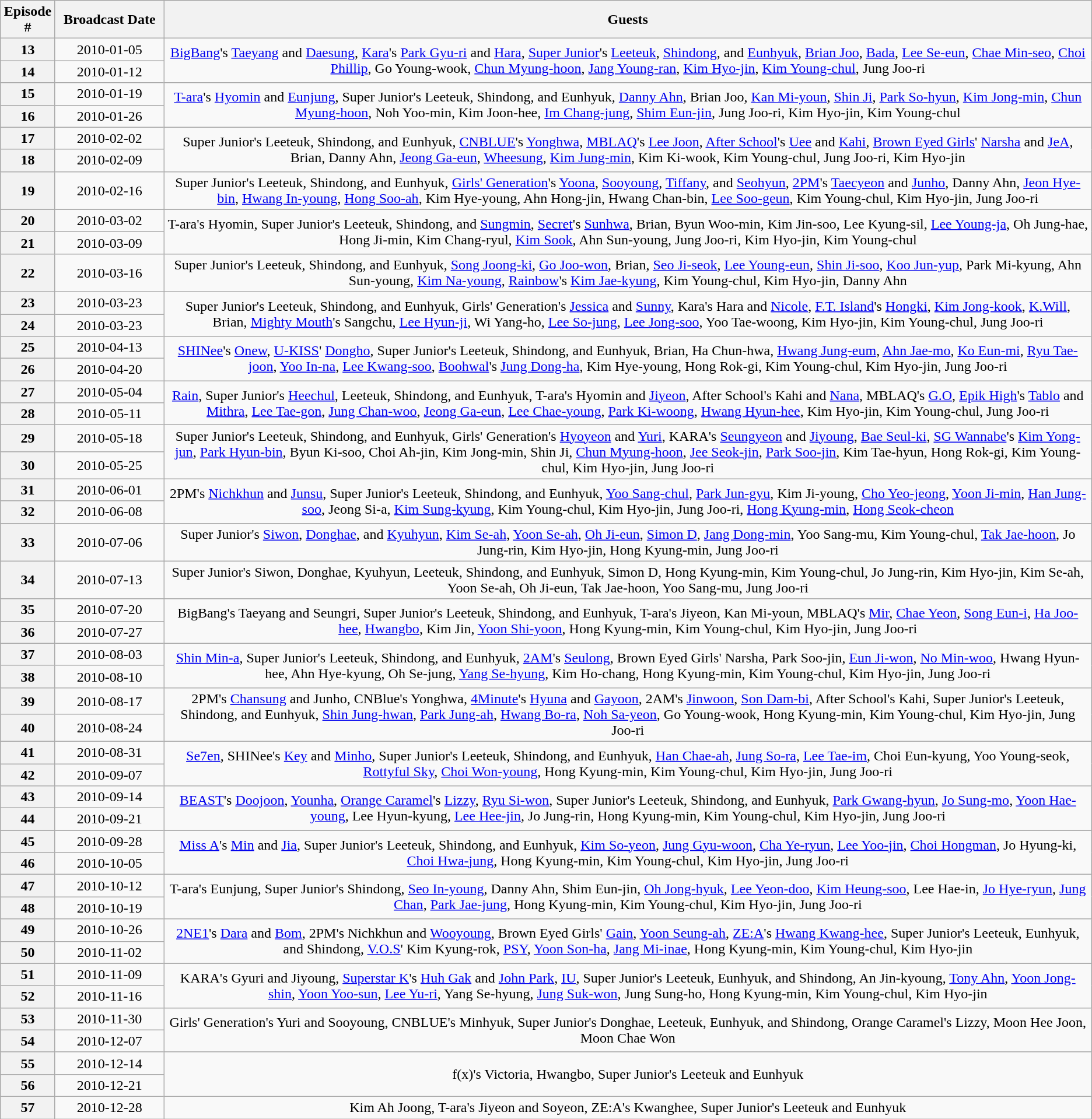<table class="wikitable" style="text-align: center;">
<tr>
<th style="width:5%;">Episode #</th>
<th style="width:10%;">Broadcast Date</th>
<th style="width:300%;">Guests</th>
</tr>
<tr>
<th>13</th>
<td>2010-01-05</td>
<td rowspan="2"><a href='#'>BigBang</a>'s <a href='#'>Taeyang</a> and <a href='#'>Daesung</a>, <a href='#'>Kara</a>'s <a href='#'>Park Gyu-ri</a> and <a href='#'>Hara</a>, <a href='#'>Super Junior</a>'s <a href='#'>Leeteuk</a>, <a href='#'>Shindong</a>, and <a href='#'>Eunhyuk</a>, <a href='#'>Brian Joo</a>, <a href='#'>Bada</a>, <a href='#'>Lee Se-eun</a>, <a href='#'>Chae Min-seo</a>, <a href='#'>Choi Phillip</a>, Go Young-wook, <a href='#'>Chun Myung-hoon</a>, <a href='#'>Jang Young-ran</a>, <a href='#'>Kim Hyo-jin</a>, <a href='#'>Kim Young-chul</a>, Jung Joo-ri</td>
</tr>
<tr>
<th>14</th>
<td>2010-01-12</td>
</tr>
<tr>
<th>15</th>
<td>2010-01-19</td>
<td rowspan="2"><a href='#'>T-ara</a>'s <a href='#'>Hyomin</a> and <a href='#'>Eunjung</a>, Super Junior's Leeteuk, Shindong, and Eunhyuk, <a href='#'>Danny Ahn</a>, Brian Joo, <a href='#'>Kan Mi-youn</a>, <a href='#'>Shin Ji</a>, <a href='#'>Park So-hyun</a>, <a href='#'>Kim Jong-min</a>, <a href='#'>Chun Myung-hoon</a>, Noh Yoo-min, Kim Joon-hee, <a href='#'>Im Chang-jung</a>, <a href='#'>Shim Eun-jin</a>, Jung Joo-ri, Kim Hyo-jin, Kim Young-chul</td>
</tr>
<tr>
<th>16</th>
<td>2010-01-26</td>
</tr>
<tr>
<th>17</th>
<td>2010-02-02</td>
<td rowspan="2">Super Junior's Leeteuk, Shindong, and Eunhyuk, <a href='#'>CNBLUE</a>'s <a href='#'>Yonghwa</a>, <a href='#'>MBLAQ</a>'s <a href='#'>Lee Joon</a>, <a href='#'>After School</a>'s <a href='#'>Uee</a> and <a href='#'>Kahi</a>, <a href='#'>Brown Eyed Girls</a>' <a href='#'>Narsha</a> and <a href='#'>JeA</a>, Brian, Danny Ahn, <a href='#'>Jeong Ga-eun</a>, <a href='#'>Wheesung</a>, <a href='#'>Kim Jung-min</a>, Kim Ki-wook, Kim Young-chul, Jung Joo-ri, Kim Hyo-jin</td>
</tr>
<tr>
<th>18</th>
<td>2010-02-09</td>
</tr>
<tr>
<th>19</th>
<td>2010-02-16</td>
<td>Super Junior's Leeteuk, Shindong, and Eunhyuk, <a href='#'>Girls' Generation</a>'s <a href='#'>Yoona</a>, <a href='#'>Sooyoung</a>, <a href='#'>Tiffany</a>, and <a href='#'>Seohyun</a>, <a href='#'>2PM</a>'s <a href='#'>Taecyeon</a> and <a href='#'>Junho</a>, Danny Ahn, <a href='#'>Jeon Hye-bin</a>, <a href='#'>Hwang In-young</a>, <a href='#'>Hong Soo-ah</a>, Kim Hye-young, Ahn Hong-jin, Hwang Chan-bin, <a href='#'>Lee Soo-geun</a>, Kim Young-chul, Kim Hyo-jin, Jung Joo-ri</td>
</tr>
<tr>
<th>20</th>
<td>2010-03-02</td>
<td rowspan="2">T-ara's Hyomin, Super Junior's Leeteuk, Shindong, and <a href='#'>Sungmin</a>, <a href='#'>Secret</a>'s <a href='#'>Sunhwa</a>, Brian, Byun Woo-min, Kim Jin-soo, Lee Kyung-sil, <a href='#'>Lee Young-ja</a>, Oh Jung-hae, Hong Ji-min, Kim Chang-ryul, <a href='#'>Kim Sook</a>, Ahn Sun-young, Jung Joo-ri, Kim Hyo-jin, Kim Young-chul</td>
</tr>
<tr>
<th>21</th>
<td>2010-03-09</td>
</tr>
<tr>
<th>22</th>
<td>2010-03-16</td>
<td>Super Junior's Leeteuk, Shindong, and Eunhyuk, <a href='#'>Song Joong-ki</a>, <a href='#'>Go Joo-won</a>, Brian, <a href='#'>Seo Ji-seok</a>, <a href='#'>Lee Young-eun</a>, <a href='#'>Shin Ji-soo</a>, <a href='#'>Koo Jun-yup</a>, Park Mi-kyung, Ahn Sun-young, <a href='#'>Kim Na-young</a>, <a href='#'>Rainbow</a>'s <a href='#'>Kim Jae-kyung</a>, Kim Young-chul, Kim Hyo-jin, Danny Ahn</td>
</tr>
<tr>
<th>23</th>
<td>2010-03-23</td>
<td rowspan="2">Super Junior's Leeteuk, Shindong, and Eunhyuk, Girls' Generation's <a href='#'>Jessica</a> and <a href='#'>Sunny</a>, Kara's Hara and <a href='#'>Nicole</a>, <a href='#'>F.T. Island</a>'s <a href='#'>Hongki</a>, <a href='#'>Kim Jong-kook</a>, <a href='#'>K.Will</a>, Brian, <a href='#'>Mighty Mouth</a>'s Sangchu, <a href='#'>Lee Hyun-ji</a>, Wi Yang-ho, <a href='#'>Lee So-jung</a>, <a href='#'>Lee Jong-soo</a>, Yoo Tae-woong, Kim Hyo-jin, Kim Young-chul, Jung Joo-ri</td>
</tr>
<tr>
<th>24</th>
<td>2010-03-23</td>
</tr>
<tr>
<th>25</th>
<td>2010-04-13</td>
<td rowspan="2"><a href='#'>SHINee</a>'s <a href='#'>Onew</a>, <a href='#'>U-KISS</a>' <a href='#'>Dongho</a>, Super Junior's Leeteuk, Shindong, and Eunhyuk, Brian, Ha Chun-hwa, <a href='#'>Hwang Jung-eum</a>, <a href='#'>Ahn Jae-mo</a>, <a href='#'>Ko Eun-mi</a>, <a href='#'>Ryu Tae-joon</a>, <a href='#'>Yoo In-na</a>, <a href='#'>Lee Kwang-soo</a>, <a href='#'>Boohwal</a>'s <a href='#'>Jung Dong-ha</a>, Kim Hye-young, Hong Rok-gi, Kim Young-chul, Kim Hyo-jin, Jung Joo-ri</td>
</tr>
<tr>
<th>26</th>
<td>2010-04-20</td>
</tr>
<tr>
<th>27</th>
<td>2010-05-04</td>
<td rowspan="2"><a href='#'>Rain</a>, Super Junior's <a href='#'>Heechul</a>, Leeteuk, Shindong, and Eunhyuk, T-ara's Hyomin and <a href='#'>Jiyeon</a>, After School's Kahi and <a href='#'>Nana</a>, MBLAQ's <a href='#'>G.O</a>, <a href='#'>Epik High</a>'s <a href='#'>Tablo</a> and <a href='#'>Mithra</a>, <a href='#'>Lee Tae-gon</a>, <a href='#'>Jung Chan-woo</a>, <a href='#'>Jeong Ga-eun</a>, <a href='#'>Lee Chae-young</a>, <a href='#'>Park Ki-woong</a>, <a href='#'>Hwang Hyun-hee</a>, Kim Hyo-jin, Kim Young-chul, Jung Joo-ri</td>
</tr>
<tr>
<th>28</th>
<td>2010-05-11</td>
</tr>
<tr>
<th>29</th>
<td>2010-05-18</td>
<td rowspan="2">Super Junior's Leeteuk, Shindong, and Eunhyuk, Girls' Generation's <a href='#'>Hyoyeon</a> and <a href='#'>Yuri</a>, KARA's <a href='#'>Seungyeon</a> and <a href='#'>Jiyoung</a>, <a href='#'>Bae Seul-ki</a>, <a href='#'>SG Wannabe</a>'s <a href='#'>Kim Yong-jun</a>, <a href='#'>Park Hyun-bin</a>, Byun Ki-soo, Choi Ah-jin, Kim Jong-min, Shin Ji, <a href='#'>Chun Myung-hoon</a>, <a href='#'>Jee Seok-jin</a>, <a href='#'>Park Soo-jin</a>, Kim Tae-hyun, Hong Rok-gi, Kim Young-chul, Kim Hyo-jin, Jung Joo-ri</td>
</tr>
<tr>
<th>30</th>
<td>2010-05-25</td>
</tr>
<tr>
<th>31</th>
<td>2010-06-01</td>
<td rowspan="2">2PM's <a href='#'>Nichkhun</a> and <a href='#'>Junsu</a>, Super Junior's Leeteuk, Shindong, and Eunhyuk, <a href='#'>Yoo Sang-chul</a>, <a href='#'>Park Jun-gyu</a>, Kim Ji-young, <a href='#'>Cho Yeo-jeong</a>, <a href='#'>Yoon Ji-min</a>, <a href='#'>Han Jung-soo</a>, Jeong Si-a, <a href='#'>Kim Sung-kyung</a>, Kim Young-chul, Kim Hyo-jin, Jung Joo-ri, <a href='#'>Hong Kyung-min</a>, <a href='#'>Hong Seok-cheon</a></td>
</tr>
<tr>
<th>32</th>
<td>2010-06-08</td>
</tr>
<tr>
<th>33</th>
<td>2010-07-06</td>
<td>Super Junior's <a href='#'>Siwon</a>, <a href='#'>Donghae</a>, and <a href='#'>Kyuhyun</a>, <a href='#'>Kim Se-ah</a>, <a href='#'>Yoon Se-ah</a>, <a href='#'>Oh Ji-eun</a>, <a href='#'>Simon D</a>, <a href='#'>Jang Dong-min</a>, Yoo Sang-mu, Kim Young-chul, <a href='#'>Tak Jae-hoon</a>, Jo Jung-rin, Kim Hyo-jin, Hong Kyung-min, Jung Joo-ri</td>
</tr>
<tr>
<th>34</th>
<td>2010-07-13</td>
<td>Super Junior's Siwon, Donghae, Kyuhyun, Leeteuk, Shindong, and Eunhyuk, Simon D, Hong Kyung-min, Kim Young-chul, Jo Jung-rin, Kim Hyo-jin, Kim Se-ah, Yoon Se-ah, Oh Ji-eun, Tak Jae-hoon, Yoo Sang-mu, Jung Joo-ri</td>
</tr>
<tr>
<th>35</th>
<td>2010-07-20</td>
<td rowspan="2">BigBang's Taeyang and Seungri, Super Junior's Leeteuk, Shindong, and Eunhyuk, T-ara's Jiyeon, Kan Mi-youn, MBLAQ's <a href='#'>Mir</a>, <a href='#'>Chae Yeon</a>, <a href='#'>Song Eun-i</a>, <a href='#'>Ha Joo-hee</a>, <a href='#'>Hwangbo</a>, Kim Jin, <a href='#'>Yoon Shi-yoon</a>, Hong Kyung-min, Kim Young-chul, Kim Hyo-jin, Jung Joo-ri</td>
</tr>
<tr>
<th>36</th>
<td>2010-07-27</td>
</tr>
<tr>
<th>37</th>
<td>2010-08-03</td>
<td rowspan="2"><a href='#'>Shin Min-a</a>, Super Junior's Leeteuk, Shindong, and Eunhyuk, <a href='#'>2AM</a>'s <a href='#'>Seulong</a>, Brown Eyed Girls' Narsha, Park Soo-jin, <a href='#'>Eun Ji-won</a>, <a href='#'>No Min-woo</a>, Hwang Hyun-hee, Ahn Hye-kyung, Oh Se-jung, <a href='#'>Yang Se-hyung</a>, Kim Ho-chang, Hong Kyung-min, Kim Young-chul, Kim Hyo-jin, Jung Joo-ri</td>
</tr>
<tr>
<th>38</th>
<td>2010-08-10</td>
</tr>
<tr>
<th>39</th>
<td>2010-08-17</td>
<td rowspan="2">2PM's <a href='#'>Chansung</a> and Junho, CNBlue's Yonghwa, <a href='#'>4Minute</a>'s <a href='#'>Hyuna</a> and <a href='#'>Gayoon</a>, 2AM's <a href='#'>Jinwoon</a>, <a href='#'>Son Dam-bi</a>, After School's Kahi, Super Junior's Leeteuk, Shindong, and Eunhyuk, <a href='#'>Shin Jung-hwan</a>, <a href='#'>Park Jung-ah</a>, <a href='#'>Hwang Bo-ra</a>, <a href='#'>Noh Sa-yeon</a>, Go Young-wook, Hong Kyung-min, Kim Young-chul, Kim Hyo-jin, Jung Joo-ri</td>
</tr>
<tr>
<th>40</th>
<td>2010-08-24</td>
</tr>
<tr>
<th>41</th>
<td>2010-08-31</td>
<td rowspan="2"><a href='#'>Se7en</a>, SHINee's <a href='#'>Key</a> and <a href='#'>Minho</a>, Super Junior's Leeteuk, Shindong, and Eunhyuk, <a href='#'>Han Chae-ah</a>, <a href='#'>Jung So-ra</a>, <a href='#'>Lee Tae-im</a>, Choi Eun-kyung, Yoo Young-seok, <a href='#'>Rottyful Sky</a>, <a href='#'>Choi Won-young</a>, Hong Kyung-min, Kim Young-chul, Kim Hyo-jin, Jung Joo-ri</td>
</tr>
<tr>
<th>42</th>
<td>2010-09-07</td>
</tr>
<tr>
<th>43</th>
<td>2010-09-14</td>
<td rowspan="2"><a href='#'>BEAST</a>'s <a href='#'>Doojoon</a>, <a href='#'>Younha</a>, <a href='#'>Orange Caramel</a>'s <a href='#'>Lizzy</a>, <a href='#'>Ryu Si-won</a>, Super Junior's Leeteuk, Shindong, and Eunhyuk, <a href='#'>Park Gwang-hyun</a>, <a href='#'>Jo Sung-mo</a>, <a href='#'>Yoon Hae-young</a>, Lee Hyun-kyung, <a href='#'>Lee Hee-jin</a>, Jo Jung-rin, Hong Kyung-min, Kim Young-chul, Kim Hyo-jin, Jung Joo-ri</td>
</tr>
<tr>
<th>44</th>
<td>2010-09-21</td>
</tr>
<tr>
<th>45</th>
<td>2010-09-28</td>
<td rowspan="2"><a href='#'>Miss A</a>'s <a href='#'>Min</a> and <a href='#'>Jia</a>, Super Junior's Leeteuk, Shindong, and Eunhyuk, <a href='#'>Kim So-yeon</a>, <a href='#'>Jung Gyu-woon</a>, <a href='#'>Cha Ye-ryun</a>, <a href='#'>Lee Yoo-jin</a>, <a href='#'>Choi Hongman</a>, Jo Hyung-ki, <a href='#'>Choi Hwa-jung</a>, Hong Kyung-min, Kim Young-chul, Kim Hyo-jin, Jung Joo-ri</td>
</tr>
<tr>
<th>46</th>
<td>2010-10-05</td>
</tr>
<tr>
<th>47</th>
<td>2010-10-12</td>
<td rowspan="2">T-ara's Eunjung, Super Junior's Shindong, <a href='#'>Seo In-young</a>, Danny Ahn, Shim Eun-jin, <a href='#'>Oh Jong-hyuk</a>, <a href='#'>Lee Yeon-doo</a>, <a href='#'>Kim Heung-soo</a>, Lee Hae-in, <a href='#'>Jo Hye-ryun</a>, <a href='#'>Jung Chan</a>, <a href='#'>Park Jae-jung</a>, Hong Kyung-min, Kim Young-chul, Kim Hyo-jin, Jung Joo-ri</td>
</tr>
<tr>
<th>48</th>
<td>2010-10-19</td>
</tr>
<tr>
<th>49</th>
<td>2010-10-26</td>
<td rowspan="2"><a href='#'>2NE1</a>'s <a href='#'>Dara</a> and <a href='#'>Bom</a>, 2PM's Nichkhun and <a href='#'>Wooyoung</a>, Brown Eyed Girls' <a href='#'>Gain</a>, <a href='#'>Yoon Seung-ah</a>, <a href='#'>ZE:A</a>'s <a href='#'>Hwang Kwang-hee</a>, Super Junior's Leeteuk, Eunhyuk, and Shindong, <a href='#'>V.O.S</a>' Kim Kyung-rok, <a href='#'>PSY</a>, <a href='#'>Yoon Son-ha</a>, <a href='#'>Jang Mi-inae</a>, Hong Kyung-min, Kim Young-chul, Kim Hyo-jin</td>
</tr>
<tr>
<th>50</th>
<td>2010-11-02</td>
</tr>
<tr>
<th>51</th>
<td>2010-11-09</td>
<td rowspan="2">KARA's Gyuri and Jiyoung, <a href='#'>Superstar K</a>'s <a href='#'>Huh Gak</a> and <a href='#'>John Park</a>, <a href='#'>IU</a>, Super Junior's Leeteuk, Eunhyuk, and Shindong, An Jin-kyoung, <a href='#'>Tony Ahn</a>, <a href='#'>Yoon Jong-shin</a>, <a href='#'>Yoon Yoo-sun</a>, <a href='#'>Lee Yu-ri</a>, Yang Se-hyung, <a href='#'>Jung Suk-won</a>, Jung Sung-ho, Hong Kyung-min, Kim Young-chul, Kim Hyo-jin</td>
</tr>
<tr>
<th>52</th>
<td>2010-11-16</td>
</tr>
<tr>
<th>53</th>
<td>2010-11-30</td>
<td rowspan="2">Girls' Generation's Yuri and Sooyoung, CNBLUE's Minhyuk, Super Junior's Donghae, Leeteuk, Eunhyuk, and Shindong, Orange Caramel's Lizzy, Moon Hee Joon, Moon Chae Won</td>
</tr>
<tr>
<th>54</th>
<td>2010-12-07</td>
</tr>
<tr>
<th>55</th>
<td>2010-12-14</td>
<td rowspan="2">f(x)'s Victoria, Hwangbo, Super Junior's Leeteuk and Eunhyuk</td>
</tr>
<tr>
<th>56</th>
<td>2010-12-21</td>
</tr>
<tr>
<th>57</th>
<td>2010-12-28</td>
<td>Kim Ah Joong, T-ara's Jiyeon and Soyeon, ZE:A's Kwanghee, Super Junior's Leeteuk and Eunhyuk</td>
</tr>
</table>
